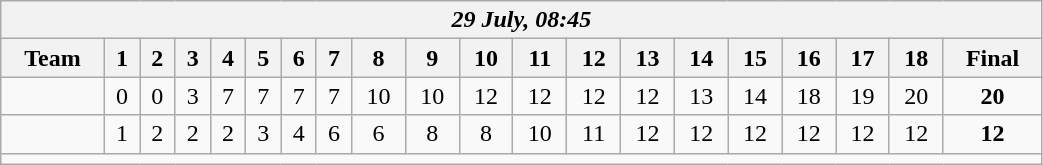<table class=wikitable style="text-align:center; width: 55%">
<tr>
<th colspan=20><em>29 July, 08:45</em></th>
</tr>
<tr>
<th>Team</th>
<th>1</th>
<th>2</th>
<th>3</th>
<th>4</th>
<th>5</th>
<th>6</th>
<th>7</th>
<th>8</th>
<th>9</th>
<th>10</th>
<th>11</th>
<th>12</th>
<th>13</th>
<th>14</th>
<th>15</th>
<th>16</th>
<th>17</th>
<th>18</th>
<th>Final</th>
</tr>
<tr>
<td align=left><strong></strong></td>
<td>0</td>
<td>0</td>
<td>3</td>
<td>7</td>
<td>7</td>
<td>7</td>
<td>7</td>
<td>10</td>
<td>10</td>
<td>12</td>
<td>12</td>
<td>12</td>
<td>12</td>
<td>13</td>
<td>14</td>
<td>18</td>
<td>19</td>
<td>20</td>
<td><strong>20</strong></td>
</tr>
<tr>
<td align=left></td>
<td>1</td>
<td>2</td>
<td>2</td>
<td>2</td>
<td>3</td>
<td>4</td>
<td>6</td>
<td>6</td>
<td>8</td>
<td>8</td>
<td>10</td>
<td>11</td>
<td>12</td>
<td>12</td>
<td>12</td>
<td>12</td>
<td>12</td>
<td>12</td>
<td><strong>12</strong></td>
</tr>
<tr>
<td colspan=20></td>
</tr>
</table>
